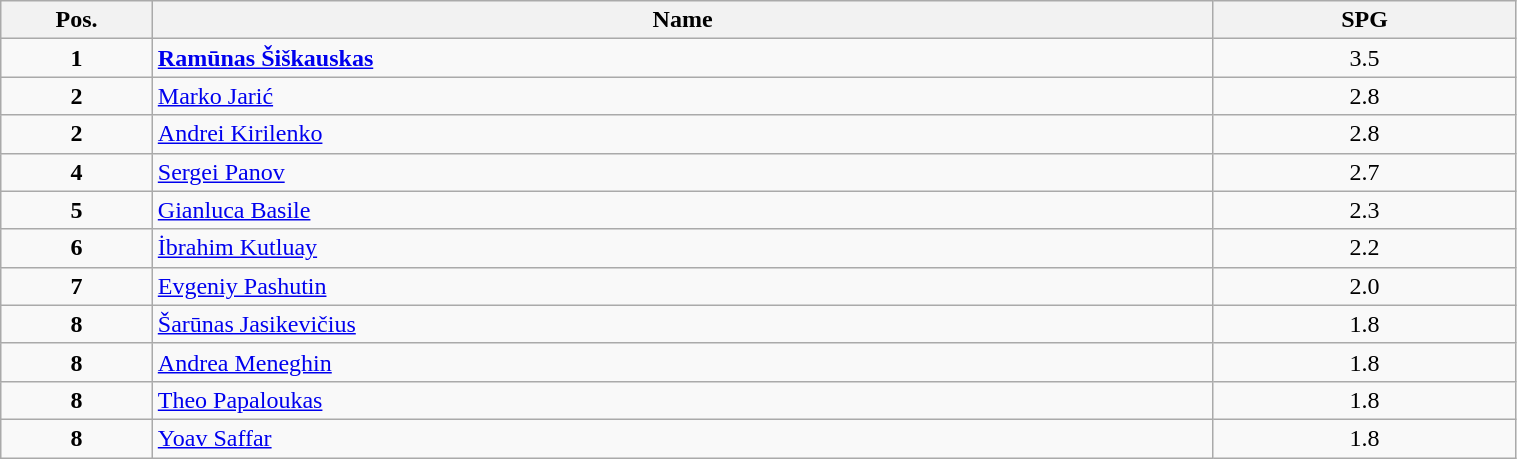<table class=wikitable width="80%">
<tr>
<th width="10%">Pos.</th>
<th width="70%">Name</th>
<th width="20%">SPG</th>
</tr>
<tr>
<td align=center><strong>1</strong></td>
<td> <strong><a href='#'>Ramūnas Šiškauskas</a></strong></td>
<td align=center>3.5</td>
</tr>
<tr>
<td align=center><strong>2</strong></td>
<td> <a href='#'>Marko Jarić</a></td>
<td align=center>2.8</td>
</tr>
<tr>
<td align=center><strong>2</strong></td>
<td> <a href='#'>Andrei Kirilenko</a></td>
<td align=center>2.8</td>
</tr>
<tr>
<td align=center><strong>4</strong></td>
<td> <a href='#'>Sergei Panov</a></td>
<td align=center>2.7</td>
</tr>
<tr>
<td align=center><strong>5</strong></td>
<td> <a href='#'>Gianluca Basile</a></td>
<td align=center>2.3</td>
</tr>
<tr>
<td align=center><strong>6</strong></td>
<td> <a href='#'>İbrahim Kutluay</a></td>
<td align=center>2.2</td>
</tr>
<tr>
<td align=center><strong>7</strong></td>
<td> <a href='#'>Evgeniy Pashutin</a></td>
<td align=center>2.0</td>
</tr>
<tr>
<td align=center><strong>8</strong></td>
<td> <a href='#'>Šarūnas Jasikevičius</a></td>
<td align=center>1.8</td>
</tr>
<tr>
<td align=center><strong>8</strong></td>
<td> <a href='#'>Andrea Meneghin</a></td>
<td align=center>1.8</td>
</tr>
<tr>
<td align=center><strong>8</strong></td>
<td> <a href='#'>Theo Papaloukas</a></td>
<td align=center>1.8</td>
</tr>
<tr>
<td align=center><strong>8</strong></td>
<td> <a href='#'>Yoav Saffar</a></td>
<td align=center>1.8</td>
</tr>
</table>
